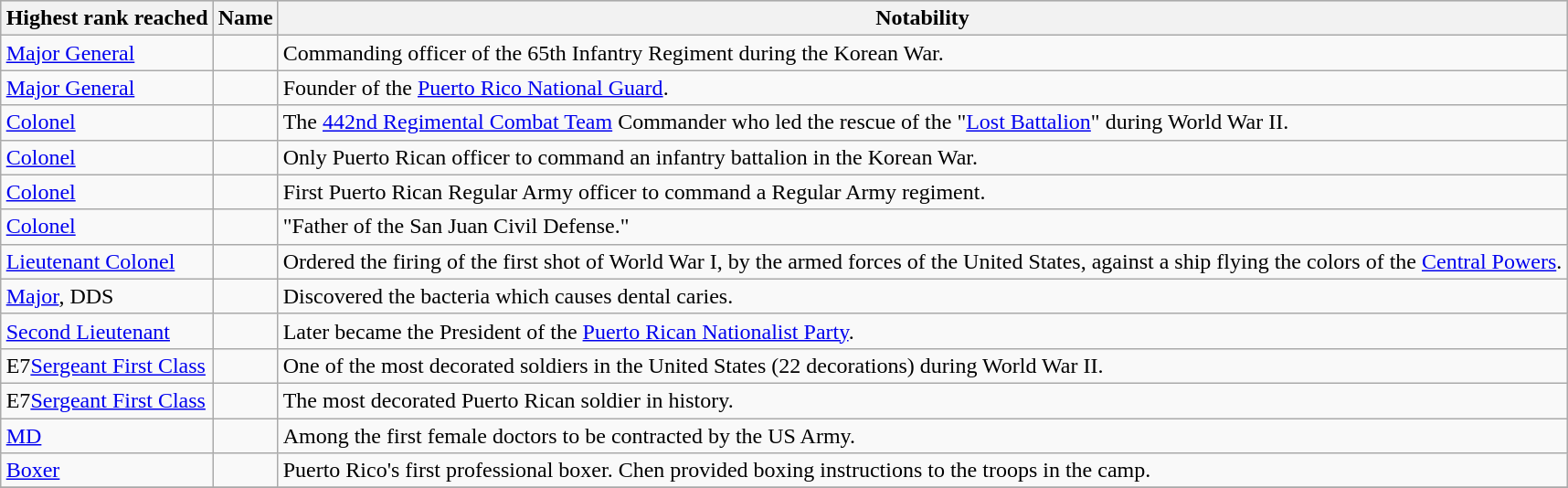<table class="wikitable" style="text-align:left; margin:1em auto;">
<tr bgcolor="#CCCCCC">
<th>Highest rank reached</th>
<th>Name</th>
<th>Notability</th>
</tr>
<tr>
<td><a href='#'>Major General</a></td>
<td></td>
<td>Commanding officer of the 65th Infantry Regiment during the Korean War.</td>
</tr>
<tr>
<td><a href='#'>Major General</a></td>
<td></td>
<td>Founder of the <a href='#'>Puerto Rico National Guard</a>.</td>
</tr>
<tr>
<td><a href='#'>Colonel</a></td>
<td></td>
<td>The <a href='#'>442nd Regimental Combat Team</a> Commander who led the rescue of the "<a href='#'>Lost Battalion</a>" during World War II.</td>
</tr>
<tr>
<td><a href='#'>Colonel</a></td>
<td></td>
<td>Only Puerto Rican officer to command an infantry battalion in the Korean War.</td>
</tr>
<tr>
<td><a href='#'>Colonel</a></td>
<td></td>
<td>First Puerto Rican Regular Army officer to command a Regular Army regiment.<br></td>
</tr>
<tr>
<td><a href='#'>Colonel</a></td>
<td></td>
<td>"Father of the San Juan Civil Defense."</td>
</tr>
<tr>
<td><a href='#'>Lieutenant Colonel</a></td>
<td></td>
<td>Ordered the firing of the first shot of World War I, by the armed forces of the United States, against a ship flying the colors of the <a href='#'>Central Powers</a>.</td>
</tr>
<tr>
<td><a href='#'>Major</a>, DDS</td>
<td></td>
<td>Discovered the bacteria which causes dental caries.</td>
</tr>
<tr>
<td><a href='#'>Second Lieutenant</a></td>
<td></td>
<td>Later became the President of the <a href='#'>Puerto Rican Nationalist Party</a>.</td>
</tr>
<tr>
<td><span>E7</span><a href='#'>Sergeant First Class</a></td>
<td></td>
<td>One of the most decorated soldiers in the United States (22 decorations) during World War II.</td>
</tr>
<tr>
<td><span>E7</span><a href='#'>Sergeant First Class</a></td>
<td></td>
<td>The most decorated Puerto Rican soldier in history.</td>
</tr>
<tr>
<td><a href='#'>MD</a></td>
<td></td>
<td>Among the first female doctors to be contracted by the US Army.</td>
</tr>
<tr>
<td><a href='#'>Boxer</a></td>
<td></td>
<td>Puerto Rico's first professional boxer. Chen provided boxing instructions to the troops in the camp.</td>
</tr>
<tr>
</tr>
</table>
